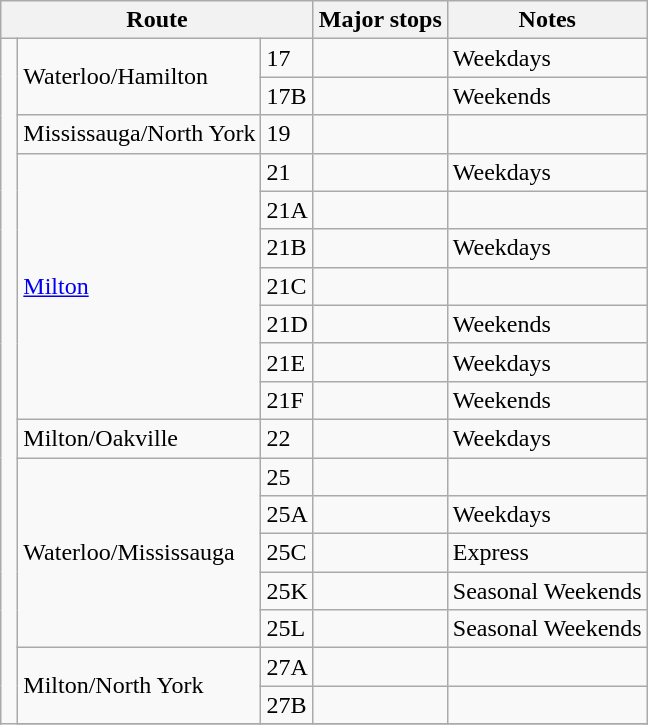<table class="wikitable">
<tr>
<th colspan=3>Route</th>
<th>Major stops</th>
<th>Notes</th>
</tr>
<tr>
<td rowspan=35 bgcolor=> </td>
<td rowspan=2>Waterloo/Hamilton</td>
<td>17</td>
<td></td>
<td>Weekdays</td>
</tr>
<tr>
<td>17B</td>
<td></td>
<td>Weekends</td>
</tr>
<tr>
<td rowspan=1>Mississauga/North York</td>
<td>19</td>
<td></td>
<td></td>
</tr>
<tr>
<td rowspan="7"><a href='#'>Milton</a></td>
<td>21</td>
<td></td>
<td>Weekdays</td>
</tr>
<tr>
<td>21A</td>
<td></td>
<td></td>
</tr>
<tr>
<td>21B</td>
<td></td>
<td>Weekdays</td>
</tr>
<tr>
<td>21C</td>
<td></td>
<td></td>
</tr>
<tr>
<td>21D</td>
<td></td>
<td>Weekends</td>
</tr>
<tr>
<td>21E</td>
<td></td>
<td>Weekdays</td>
</tr>
<tr>
<td>21F</td>
<td></td>
<td>Weekends</td>
</tr>
<tr>
<td rowspan=1>Milton/Oakville</td>
<td>22</td>
<td></td>
<td>Weekdays</td>
</tr>
<tr>
<td rowspan=5>Waterloo/Mississauga</td>
<td>25</td>
<td></td>
<td></td>
</tr>
<tr>
<td>25A</td>
<td></td>
<td>Weekdays</td>
</tr>
<tr>
<td>25C</td>
<td></td>
<td>Express</td>
</tr>
<tr>
<td>25K</td>
<td></td>
<td>Seasonal Weekends</td>
</tr>
<tr>
<td>25L</td>
<td></td>
<td>Seasonal Weekends</td>
</tr>
<tr>
<td rowspan=2>Milton/North York</td>
<td>27A</td>
<td></td>
<td></td>
</tr>
<tr>
<td>27B</td>
<td></td>
<td></td>
</tr>
<tr>
</tr>
</table>
